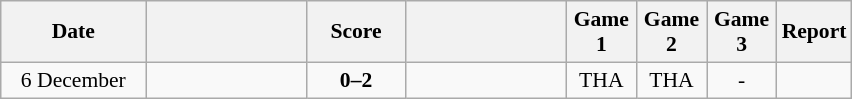<table class="wikitable" style="text-align: center; font-size:90% ">
<tr>
<th width="90">Date</th>
<th align="right" width="100"></th>
<th width="60">Score</th>
<th align="left" width="100"></th>
<th width="40">Game 1</th>
<th width="40">Game 2</th>
<th width="40">Game 3</th>
<th>Report</th>
</tr>
<tr>
<td>6 December</td>
<td></td>
<td><strong>0–2</strong></td>
<td></td>
<td>THA</td>
<td>THA</td>
<td>-</td>
<td></td>
</tr>
</table>
